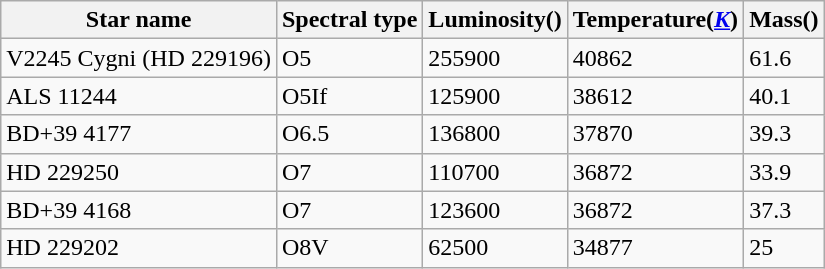<table class="wikitable sortable">
<tr>
<th>Star name</th>
<th>Spectral type</th>
<th>Luminosity()</th>
<th>Temperature(<a href='#'><em>K</em></a>)</th>
<th>Mass()</th>
</tr>
<tr>
<td>V2245 Cygni (HD 229196)</td>
<td>O5</td>
<td>255900</td>
<td>40862</td>
<td>61.6</td>
</tr>
<tr>
<td>ALS 11244</td>
<td>O5If</td>
<td>125900</td>
<td>38612</td>
<td>40.1</td>
</tr>
<tr>
<td>BD+39 4177</td>
<td>O6.5</td>
<td>136800</td>
<td>37870</td>
<td>39.3</td>
</tr>
<tr>
<td>HD 229250</td>
<td>O7</td>
<td>110700</td>
<td>36872</td>
<td>33.9</td>
</tr>
<tr>
<td>BD+39 4168</td>
<td>O7</td>
<td>123600</td>
<td>36872</td>
<td>37.3</td>
</tr>
<tr>
<td>HD 229202</td>
<td>O8V</td>
<td>62500</td>
<td>34877</td>
<td>25</td>
</tr>
</table>
